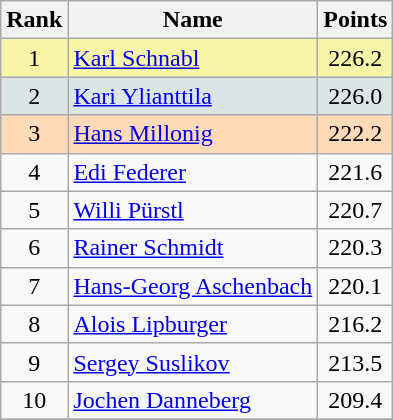<table class="wikitable sortable">
<tr>
<th align=Center>Rank</th>
<th>Name</th>
<th>Points</th>
</tr>
<tr style="background:#F7F6A8">
<td align=center>1</td>
<td> <a href='#'>Karl Schnabl</a></td>
<td align=center>226.2</td>
</tr>
<tr style="background: #DCE5E5;">
<td align=center>2</td>
<td> <a href='#'>Kari Ylianttila</a></td>
<td align=center>226.0</td>
</tr>
<tr style="background: #FFDAB9;">
<td align=center>3</td>
<td> <a href='#'>Hans Millonig</a></td>
<td align=center>222.2</td>
</tr>
<tr>
<td align=center>4</td>
<td> <a href='#'>Edi Federer</a></td>
<td align=center>221.6</td>
</tr>
<tr>
<td align=center>5</td>
<td> <a href='#'>Willi Pürstl</a></td>
<td align=center>220.7</td>
</tr>
<tr>
<td align=center>6</td>
<td> <a href='#'>Rainer Schmidt</a></td>
<td align=center>220.3</td>
</tr>
<tr>
<td align=center>7</td>
<td> <a href='#'>Hans-Georg Aschenbach</a></td>
<td align=center>220.1</td>
</tr>
<tr>
<td align=center>8</td>
<td> <a href='#'>Alois Lipburger</a></td>
<td align=center>216.2</td>
</tr>
<tr>
<td align=center>9</td>
<td> <a href='#'>Sergey Suslikov</a></td>
<td align=center>213.5</td>
</tr>
<tr>
<td align=center>10</td>
<td> <a href='#'>Jochen Danneberg</a></td>
<td align=center>209.4</td>
</tr>
<tr>
</tr>
</table>
